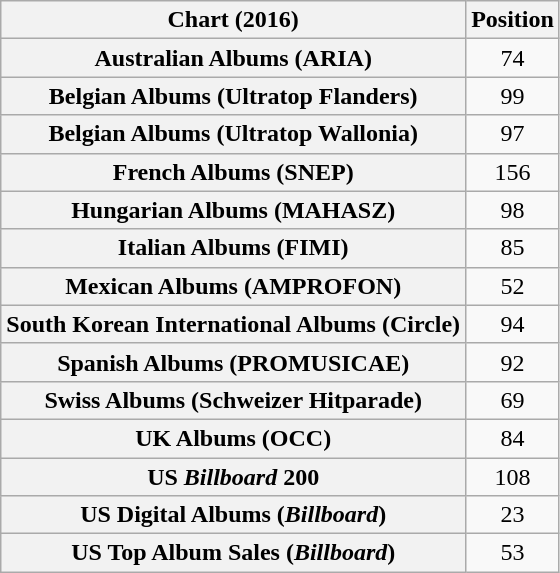<table class="wikitable sortable plainrowheaders" style="text-align:center">
<tr>
<th scope="col">Chart (2016)</th>
<th scope="col">Position</th>
</tr>
<tr>
<th scope="row">Australian Albums (ARIA)</th>
<td>74</td>
</tr>
<tr>
<th scope="row">Belgian Albums (Ultratop Flanders)</th>
<td>99</td>
</tr>
<tr>
<th scope="row">Belgian Albums (Ultratop Wallonia)</th>
<td>97</td>
</tr>
<tr>
<th scope="row">French Albums (SNEP)</th>
<td>156</td>
</tr>
<tr>
<th scope="row">Hungarian Albums (MAHASZ)</th>
<td>98</td>
</tr>
<tr>
<th scope="row">Italian Albums (FIMI)</th>
<td>85</td>
</tr>
<tr>
<th scope="row">Mexican Albums (AMPROFON)</th>
<td>52</td>
</tr>
<tr>
<th scope="row">South Korean International Albums (Circle)</th>
<td>94</td>
</tr>
<tr>
<th scope="row">Spanish Albums (PROMUSICAE)</th>
<td>92</td>
</tr>
<tr>
<th scope="row">Swiss Albums (Schweizer Hitparade)</th>
<td>69</td>
</tr>
<tr>
<th scope="row">UK Albums (OCC)</th>
<td>84</td>
</tr>
<tr>
<th scope="row">US <em>Billboard</em> 200</th>
<td>108</td>
</tr>
<tr>
<th scope="row">US Digital Albums (<em>Billboard</em>)</th>
<td>23</td>
</tr>
<tr>
<th scope="row">US Top Album Sales (<em>Billboard</em>)</th>
<td>53</td>
</tr>
</table>
